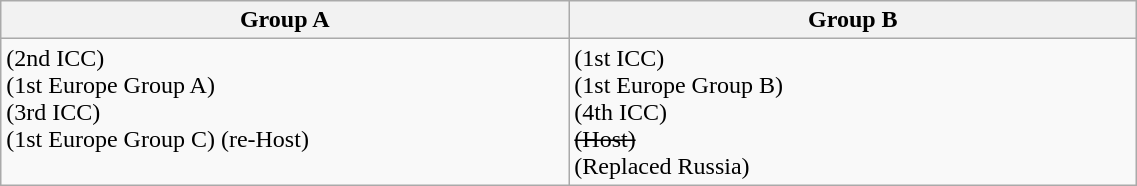<table class=wikitable width=60%>
<tr>
<th width=13%>Group A</th>
<th width=13%>Group B</th>
</tr>
<tr valign=top>
<td> (2nd ICC)<br> (1st Europe Group A)<br> (3rd ICC)<br> (1st Europe Group C) (re-Host)</td>
<td> (1st ICC)<br> (1st Europe Group B)<br> (4th ICC)<br><s> (Host)</s><br> (Replaced Russia)</td>
</tr>
</table>
